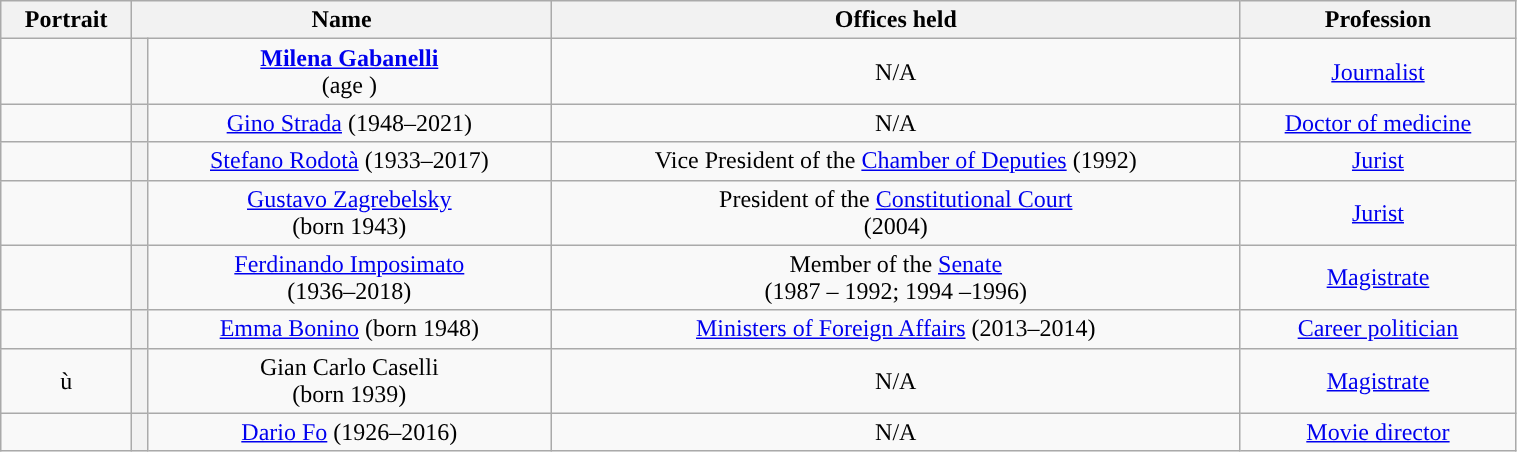<table class="wikitable" style="text-align:center; width:80%; border:1px #AAAAFF solid">
<tr>
<th>Portrait</th>
<th colspan=2>Name</th>
<th>Offices held</th>
<th>Profession</th>
</tr>
<tr>
<td></td>
<th style="background-color:"></th>
<td><strong><a href='#'>Milena Gabanelli</a></strong><br>(age )</td>
<td>N/A</td>
<td><a href='#'>Journalist</a></td>
</tr>
<tr>
<td></td>
<th style="background-color:"></th>
<td><a href='#'>Gino Strada</a> (1948–2021)</td>
<td>N/A</td>
<td><a href='#'>Doctor of medicine</a></td>
</tr>
<tr>
<td></td>
<th style="background-color:"></th>
<td><a href='#'>Stefano Rodotà</a> (1933–2017)</td>
<td>Vice President of the <a href='#'>Chamber of Deputies</a> (1992) </td>
<td><a href='#'>Jurist</a></td>
</tr>
<tr>
<td></td>
<th style="background-color:"></th>
<td><a href='#'>Gustavo Zagrebelsky</a><br> (born 1943)</td>
<td>President of the <a href='#'>Constitutional Court</a><br>(2004)<br></td>
<td><a href='#'>Jurist</a></td>
</tr>
<tr>
<td></td>
<th style="background-color:"></th>
<td><a href='#'>Ferdinando Imposimato</a><br>(1936–2018)</td>
<td>Member of the <a href='#'>Senate</a><br>(1987 – 1992; 1994 –1996)<br></td>
<td><a href='#'>Magistrate</a></td>
</tr>
<tr>
<td></td>
<th style="background-color:"></th>
<td><a href='#'>Emma Bonino</a> (born 1948)</td>
<td><a href='#'>Ministers of Foreign Affairs</a> (2013–2014)<br></td>
<td><a href='#'>Career politician</a></td>
</tr>
<tr>
<td>ù</td>
<th style="background-color:"></th>
<td>Gian Carlo Caselli<br> (born 1939)</td>
<td>N/A</td>
<td><a href='#'>Magistrate</a></td>
</tr>
<tr>
<td></td>
<th style="background-color:"></th>
<td><a href='#'>Dario Fo</a> (1926–2016)</td>
<td>N/A</td>
<td><a href='#'>Movie director</a></td>
</tr>
</table>
